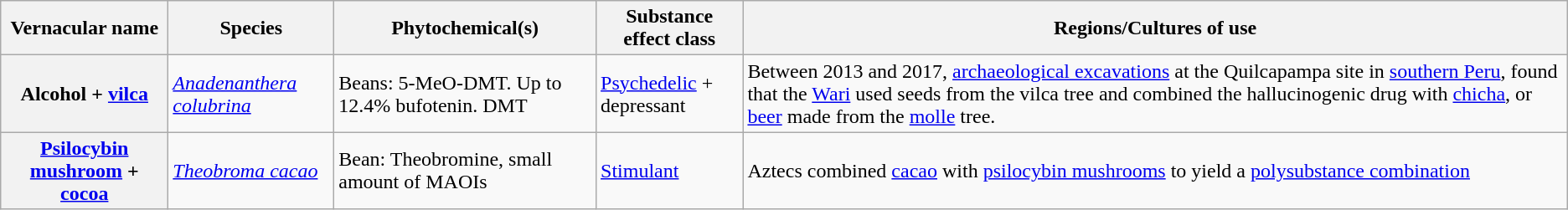<table class="wikitable sortable">
<tr>
<th>Vernacular name</th>
<th>Species</th>
<th>Phytochemical(s)</th>
<th>Substance effect class</th>
<th>Regions/Cultures of use</th>
</tr>
<tr>
<th>Alcohol + <a href='#'>vilca</a></th>
<td><em><a href='#'>Anadenanthera colubrina</a></em></td>
<td>Beans: 5-MeO-DMT. Up to 12.4% bufotenin. DMT</td>
<td><a href='#'>Psychedelic</a> + depressant</td>
<td>Between 2013 and 2017, <a href='#'>archaeological excavations</a> at the Quilcapampa site in <a href='#'>southern Peru</a>, found that the <a href='#'>Wari</a> used seeds from the vilca tree and combined the hallucinogenic drug with <a href='#'>chicha</a>, or <a href='#'>beer</a> made from the <a href='#'>molle</a> tree.</td>
</tr>
<tr>
<th><a href='#'>Psilocybin mushroom</a> + <a href='#'>cocoa</a></th>
<td><em><a href='#'>Theobroma cacao</a></em></td>
<td>Bean: Theobromine, small amount of MAOIs</td>
<td><a href='#'>Stimulant</a></td>
<td>Aztecs combined <a href='#'>cacao</a> with <a href='#'>psilocybin mushrooms</a> to yield a <a href='#'>polysubstance combination</a></td>
</tr>
</table>
